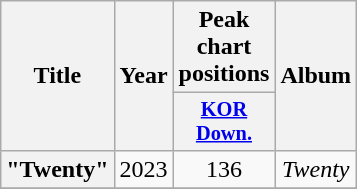<table class="wikitable plainrowheaders" style="text-align:center">
<tr>
<th scope="col" rowspan="2">Title</th>
<th scope="col" rowspan="2">Year</th>
<th scope="col" colspan="1">Peak chart positions</th>
<th scope="col" rowspan="2">Album</th>
</tr>
<tr>
<th scope="col" style="font-size:85%; width:2.5em"><a href='#'>KOR<br>Down.</a><br></th>
</tr>
<tr>
<th scope="row">"Twenty"<br></th>
<td>2023</td>
<td>136</td>
<td><em>Twenty</em></td>
</tr>
<tr>
</tr>
</table>
